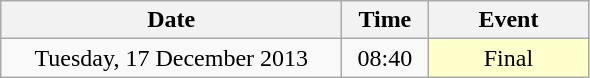<table class = "wikitable" style="text-align:center;">
<tr>
<th width=220>Date</th>
<th width=50>Time</th>
<th width=100>Event</th>
</tr>
<tr>
<td>Tuesday, 17 December 2013</td>
<td>08:40</td>
<td bgcolor=ffffcc>Final</td>
</tr>
</table>
